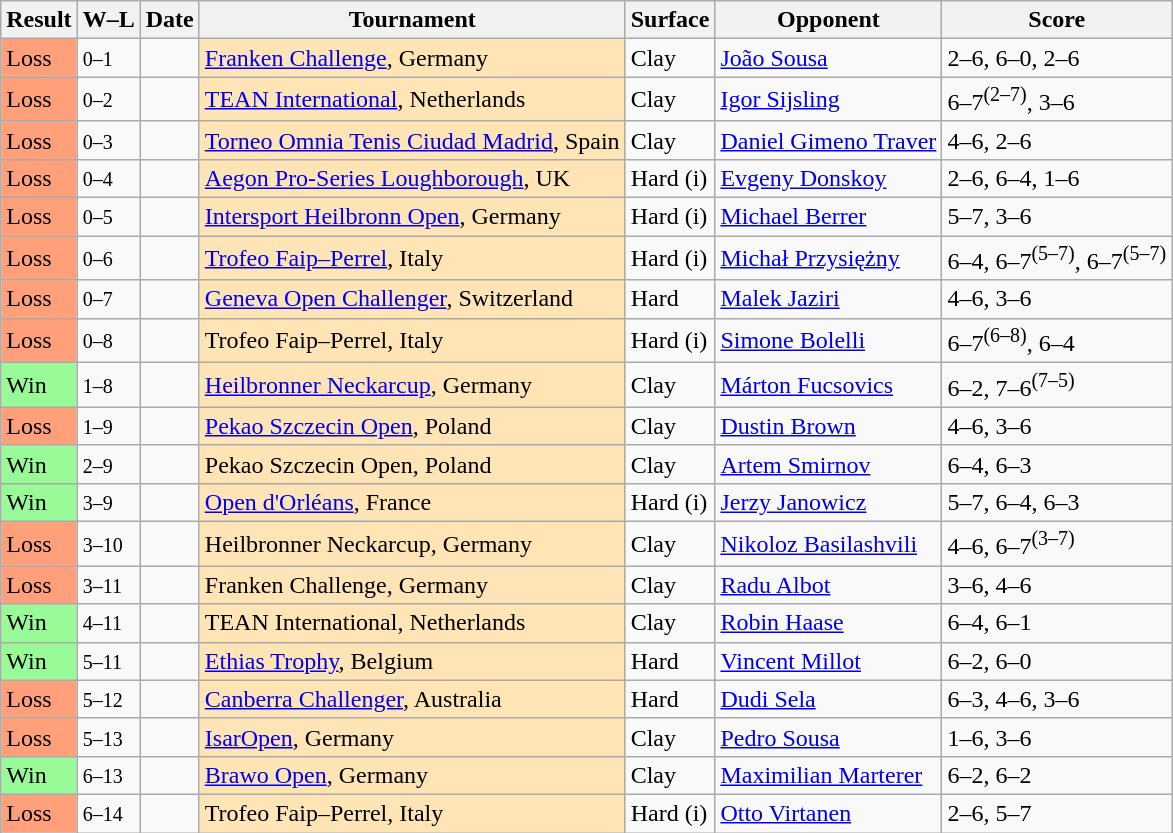<table class="sortable wikitable nowrap">
<tr>
<th>Result</th>
<th class="unsortable">W–L</th>
<th>Date</th>
<th>Tournament</th>
<th>Surface</th>
<th>Opponent</th>
<th class="unsortable">Score</th>
</tr>
<tr>
<td bgcolor="FFA07A">Loss</td>
<td><small>0–1</small></td>
<td><a href='#'></a></td>
<td bgcolor=moccasin><a href='#'>Franken Challenge</a>, Germany</td>
<td>Clay</td>
<td> <a href='#'>João Sousa</a></td>
<td>2–6, 6–0, 2–6</td>
</tr>
<tr>
<td bgcolor="FFA07A">Loss</td>
<td><small>0–2</small></td>
<td><a href='#'></a></td>
<td bgcolor=moccasin><a href='#'>TEAN International</a>, Netherlands</td>
<td>Clay</td>
<td> <a href='#'>Igor Sijsling</a></td>
<td>6–7<sup>(2–7)</sup>, 3–6</td>
</tr>
<tr>
<td bgcolor="FFA07A">Loss</td>
<td><small>0–3</small></td>
<td><a href='#'></a></td>
<td bgcolor=moccasin><a href='#'>Torneo Omnia Tenis Ciudad Madrid</a>, Spain</td>
<td>Clay</td>
<td> <a href='#'>Daniel Gimeno Traver</a></td>
<td>4–6, 2–6</td>
</tr>
<tr>
<td bgcolor="FFA07A">Loss</td>
<td><small>0–4</small></td>
<td><a href='#'></a></td>
<td bgcolor=moccasin><a href='#'>Aegon Pro-Series Loughborough</a>, UK</td>
<td>Hard (i)</td>
<td> <a href='#'>Evgeny Donskoy</a></td>
<td>2–6, 6–4, 1–6</td>
</tr>
<tr>
<td bgcolor="FFA07A">Loss</td>
<td><small>0–5</small></td>
<td><a href='#'></a></td>
<td bgcolor=moccasin><a href='#'>Intersport Heilbronn Open</a>, Germany</td>
<td>Hard (i)</td>
<td> <a href='#'>Michael Berrer</a></td>
<td>5–7, 3–6</td>
</tr>
<tr>
<td bgcolor="FFA07A">Loss</td>
<td><small>0–6</small></td>
<td><a href='#'></a></td>
<td bgcolor=moccasin><a href='#'>Trofeo Faip–Perrel</a>, Italy</td>
<td>Hard (i)</td>
<td> <a href='#'>Michał Przysiężny</a></td>
<td>6–4, 6–7<sup>(5–7)</sup>, 6–7<sup>(5–7)</sup></td>
</tr>
<tr>
<td bgcolor="FFA07A">Loss</td>
<td><small>0–7</small></td>
<td><a href='#'></a></td>
<td bgcolor=moccasin><a href='#'>Geneva Open Challenger</a>, Switzerland</td>
<td>Hard</td>
<td> <a href='#'>Malek Jaziri</a></td>
<td>4–6, 3–6</td>
</tr>
<tr>
<td bgcolor="FFA07A">Loss</td>
<td><small>0–8</small></td>
<td><a href='#'></a></td>
<td bgcolor=moccasin>Trofeo Faip–Perrel, Italy</td>
<td>Hard (i)</td>
<td> <a href='#'>Simone Bolelli</a></td>
<td>6–7<sup>(6–8)</sup>, 6–4</td>
</tr>
<tr>
<td bgcolor=98FB98>Win</td>
<td><small>1–8</small></td>
<td><a href='#'></a></td>
<td bgcolor=moccasin><a href='#'>Heilbronner Neckarcup</a>, Germany</td>
<td>Clay</td>
<td> <a href='#'>Márton Fucsovics</a></td>
<td>6–2, 7–6<sup>(7–5)</sup></td>
</tr>
<tr>
<td bgcolor="FFA07A">Loss</td>
<td><small>1–9</small></td>
<td><a href='#'></a></td>
<td bgcolor=moccasin><a href='#'>Pekao Szczecin Open</a>, Poland</td>
<td>Clay</td>
<td> <a href='#'>Dustin Brown</a></td>
<td>4–6, 3–6</td>
</tr>
<tr>
<td bgcolor=98FB98>Win</td>
<td><small>2–9</small></td>
<td><a href='#'></a></td>
<td bgcolor=moccasin>Pekao Szczecin Open, Poland</td>
<td>Clay</td>
<td> <a href='#'>Artem Smirnov</a></td>
<td>6–4, 6–3</td>
</tr>
<tr>
<td bgcolor=98FB98>Win</td>
<td><small>3–9</small></td>
<td><a href='#'></a></td>
<td bgcolor=moccasin><a href='#'>Open d'Orléans</a>, France</td>
<td>Hard (i)</td>
<td> <a href='#'>Jerzy Janowicz</a></td>
<td>5–7, 6–4, 6–3</td>
</tr>
<tr>
<td bgcolor="FFA07A">Loss</td>
<td><small>3–10</small></td>
<td><a href='#'></a></td>
<td bgcolor=moccasin>Heilbronner Neckarcup, Germany</td>
<td>Clay</td>
<td> <a href='#'>Nikoloz Basilashvili</a></td>
<td>4–6, 6–7<sup>(3–7)</sup></td>
</tr>
<tr>
<td bgcolor="FFA07A">Loss</td>
<td><small>3–11</small></td>
<td><a href='#'></a></td>
<td bgcolor=moccasin>Franken Challenge, Germany</td>
<td>Clay</td>
<td> <a href='#'>Radu Albot</a></td>
<td>3–6, 4–6</td>
</tr>
<tr>
<td bgcolor=98FB98>Win</td>
<td><small>4–11</small></td>
<td><a href='#'></a></td>
<td bgcolor=moccasin>TEAN International, Netherlands</td>
<td>Clay</td>
<td> <a href='#'>Robin Haase</a></td>
<td>6–4, 6–1</td>
</tr>
<tr>
<td bgcolor=98FB98>Win</td>
<td><small>5–11</small></td>
<td><a href='#'></a></td>
<td bgcolor=moccasin><a href='#'>Ethias Trophy</a>, Belgium</td>
<td>Hard</td>
<td> <a href='#'>Vincent Millot</a></td>
<td>6–2, 6–0</td>
</tr>
<tr>
<td bgcolor="FFA07A">Loss</td>
<td><small>5–12</small></td>
<td><a href='#'></a></td>
<td bgcolor=moccasin><a href='#'>Canberra Challenger</a>, Australia</td>
<td>Hard</td>
<td> <a href='#'>Dudi Sela</a></td>
<td>6–3, 4–6, 3–6</td>
</tr>
<tr>
<td bgcolor="FFA07A">Loss</td>
<td><small>5–13</small></td>
<td><a href='#'></a></td>
<td bgcolor=moccasin><a href='#'>IsarOpen</a>, Germany</td>
<td>Clay</td>
<td> <a href='#'>Pedro Sousa</a></td>
<td>1–6, 3–6</td>
</tr>
<tr>
<td bgcolor=98FB98>Win</td>
<td><small>6–13</small></td>
<td><a href='#'></a></td>
<td bgcolor=moccasin><a href='#'>Brawo Open</a>, Germany</td>
<td>Clay</td>
<td> <a href='#'>Maximilian Marterer</a></td>
<td>6–2, 6–2</td>
</tr>
<tr>
<td bgcolor="FFA07A">Loss</td>
<td><small>6–14</small></td>
<td><a href='#'></a></td>
<td bgcolor=moccasin>Trofeo Faip–Perrel, Italy</td>
<td>Hard (i)</td>
<td> <a href='#'>Otto Virtanen</a></td>
<td>2–6, 5–7</td>
</tr>
</table>
